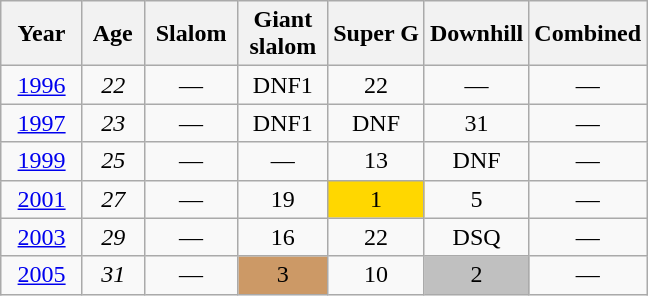<table class=wikitable style="text-align:center">
<tr>
<th>  Year  </th>
<th> Age </th>
<th> Slalom </th>
<th> Giant <br> slalom </th>
<th>Super G</th>
<th>Downhill</th>
<th>Combined</th>
</tr>
<tr>
<td><a href='#'>1996</a></td>
<td><em>22</em></td>
<td>—</td>
<td>DNF1</td>
<td>22</td>
<td>—</td>
<td>—</td>
</tr>
<tr>
<td><a href='#'>1997</a></td>
<td><em>23</em></td>
<td>—</td>
<td>DNF1</td>
<td>DNF</td>
<td>31</td>
<td>—</td>
</tr>
<tr>
<td><a href='#'>1999</a></td>
<td><em>25</em></td>
<td>—</td>
<td>—</td>
<td>13</td>
<td>DNF</td>
<td>—</td>
</tr>
<tr>
<td><a href='#'>2001</a></td>
<td><em>27</em></td>
<td>—</td>
<td>19</td>
<td style="background:gold;">1</td>
<td>5</td>
<td>—</td>
</tr>
<tr>
<td><a href='#'>2003</a></td>
<td><em>29</em></td>
<td>—</td>
<td>16</td>
<td>22</td>
<td>DSQ</td>
<td>—</td>
</tr>
<tr>
<td><a href='#'>2005</a></td>
<td><em>31</em></td>
<td>—</td>
<td style="background:#cc9966;">3</td>
<td>10</td>
<td style="background:silver;">2</td>
<td>—</td>
</tr>
</table>
